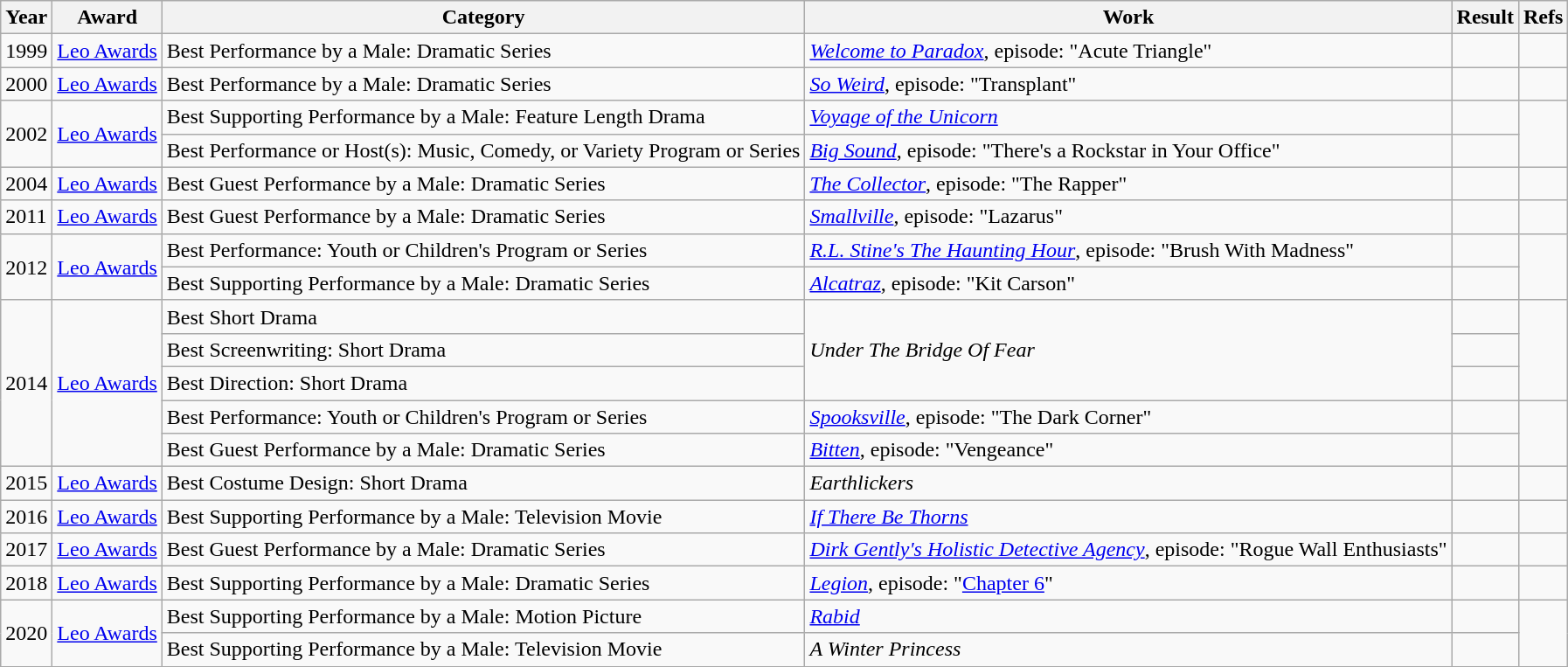<table class="wikitable sortable">
<tr>
<th>Year</th>
<th>Award</th>
<th>Category</th>
<th>Work</th>
<th>Result</th>
<th class="unsortable">Refs</th>
</tr>
<tr>
<td>1999</td>
<td><a href='#'>Leo Awards</a></td>
<td>Best Performance by a Male: Dramatic Series</td>
<td><em><a href='#'>Welcome to Paradox</a></em>, episode: "Acute Triangle"</td>
<td></td>
<td></td>
</tr>
<tr>
<td>2000</td>
<td><a href='#'>Leo Awards</a></td>
<td>Best Performance by a Male: Dramatic Series</td>
<td><em><a href='#'>So Weird</a></em>, episode: "Transplant"</td>
<td></td>
<td></td>
</tr>
<tr>
<td rowspan=2>2002</td>
<td rowspan=2><a href='#'>Leo Awards</a></td>
<td>Best Supporting Performance by a Male: Feature Length Drama</td>
<td><em><a href='#'>Voyage of the Unicorn</a></em></td>
<td></td>
<td rowspan=2></td>
</tr>
<tr>
<td>Best Performance or Host(s): Music, Comedy, or Variety Program or Series</td>
<td><em><a href='#'>Big Sound</a></em>, episode: "There's a Rockstar in Your Office"</td>
<td></td>
</tr>
<tr>
<td>2004</td>
<td><a href='#'>Leo Awards</a></td>
<td>Best Guest Performance by a Male: Dramatic Series</td>
<td><em><a href='#'>The Collector</a></em>, episode: "The Rapper"</td>
<td></td>
<td></td>
</tr>
<tr>
<td>2011</td>
<td><a href='#'>Leo Awards</a></td>
<td>Best Guest Performance by a Male: Dramatic Series</td>
<td><em><a href='#'>Smallville</a></em>, episode: "Lazarus"</td>
<td></td>
<td></td>
</tr>
<tr>
<td rowspan=2>2012</td>
<td rowspan=2><a href='#'>Leo Awards</a></td>
<td>Best Performance: Youth or Children's Program or Series</td>
<td><em><a href='#'>R.L. Stine's The Haunting Hour</a></em>, episode: "Brush With Madness"</td>
<td></td>
<td rowspan=2></td>
</tr>
<tr>
<td>Best Supporting Performance by a Male: Dramatic Series</td>
<td><em><a href='#'>Alcatraz</a></em>, episode: "Kit Carson"</td>
<td></td>
</tr>
<tr>
<td rowspan=5>2014</td>
<td rowspan=5><a href='#'>Leo Awards</a></td>
<td>Best Short Drama</td>
<td rowspan=3><em>Under The Bridge Of Fear</em></td>
<td></td>
<td rowspan=3></td>
</tr>
<tr>
<td>Best Screenwriting: Short Drama</td>
<td></td>
</tr>
<tr>
<td>Best Direction: Short Drama</td>
<td></td>
</tr>
<tr>
<td>Best Performance: Youth or Children's Program or Series</td>
<td><em><a href='#'>Spooksville</a></em>, episode: "The Dark Corner"</td>
<td></td>
<td rowspan=2></td>
</tr>
<tr>
<td>Best Guest Performance by a Male: Dramatic Series</td>
<td><em><a href='#'>Bitten</a></em>, episode: "Vengeance"</td>
<td></td>
</tr>
<tr>
<td>2015</td>
<td><a href='#'>Leo Awards</a></td>
<td>Best Costume Design: Short Drama</td>
<td><em>Earthlickers</em></td>
<td></td>
<td></td>
</tr>
<tr>
<td>2016</td>
<td><a href='#'>Leo Awards</a></td>
<td>Best Supporting Performance by a Male: Television Movie</td>
<td><em><a href='#'>If There Be Thorns</a></em></td>
<td></td>
<td></td>
</tr>
<tr>
<td>2017</td>
<td><a href='#'>Leo Awards</a></td>
<td>Best Guest Performance by a Male: Dramatic Series</td>
<td><em><a href='#'>Dirk Gently's Holistic Detective Agency</a></em>, episode: "Rogue Wall Enthusiasts"</td>
<td></td>
<td></td>
</tr>
<tr>
<td>2018</td>
<td><a href='#'>Leo Awards</a></td>
<td>Best Supporting Performance by a Male: Dramatic Series</td>
<td><em><a href='#'>Legion</a></em>, episode: "<a href='#'>Chapter 6</a>"</td>
<td></td>
<td></td>
</tr>
<tr>
<td rowspan=2>2020</td>
<td rowspan=2><a href='#'>Leo Awards</a></td>
<td>Best Supporting Performance by a Male: Motion Picture</td>
<td><em><a href='#'>Rabid</a></em></td>
<td></td>
<td rowspan=2></td>
</tr>
<tr>
<td>Best Supporting Performance by a Male: Television Movie</td>
<td><em>A Winter Princess</em></td>
<td></td>
</tr>
<tr>
</tr>
</table>
